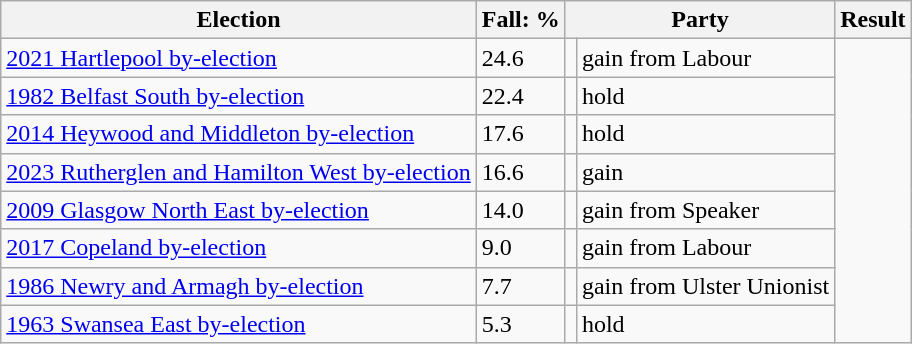<table class="wikitable sortable">
<tr>
<th>Election</th>
<th>Fall: %</th>
<th colspan=2>Party</th>
<th colspan=2>Result</th>
</tr>
<tr>
<td><a href='#'>2021 Hartlepool by-election</a></td>
<td>24.6</td>
<td></td>
<td> gain from Labour</td>
</tr>
<tr>
<td><a href='#'>1982 Belfast South by-election</a></td>
<td>22.4</td>
<td></td>
<td> hold</td>
</tr>
<tr>
<td><a href='#'>2014 Heywood and Middleton by-election</a></td>
<td>17.6</td>
<td></td>
<td> hold</td>
</tr>
<tr>
<td><a href='#'>2023 Rutherglen and Hamilton West by-election</a></td>
<td>16.6</td>
<td></td>
<td> gain</td>
</tr>
<tr>
<td><a href='#'>2009 Glasgow North East by-election</a></td>
<td>14.0</td>
<td></td>
<td> gain from Speaker</td>
</tr>
<tr>
<td><a href='#'>2017 Copeland by-election</a></td>
<td>9.0</td>
<td></td>
<td> gain from Labour</td>
</tr>
<tr>
<td><a href='#'>1986 Newry and Armagh by-election</a></td>
<td>7.7</td>
<td></td>
<td> gain from Ulster Unionist</td>
</tr>
<tr>
<td><a href='#'>1963 Swansea East by-election</a></td>
<td>5.3</td>
<td></td>
<td> hold</td>
</tr>
</table>
